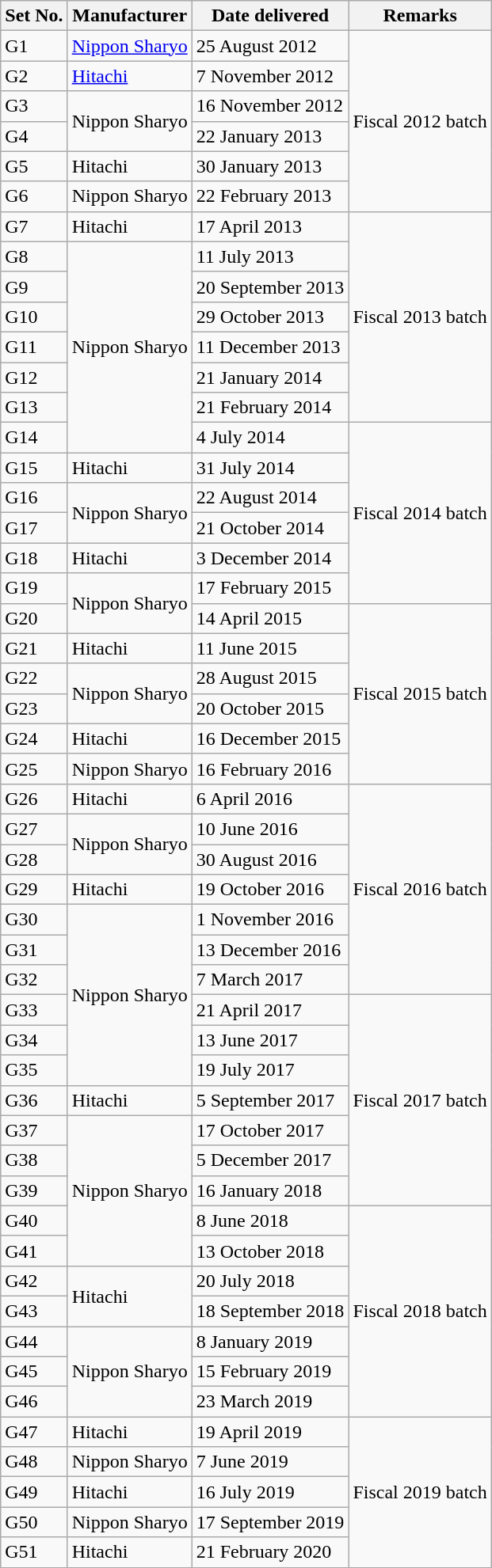<table class="wikitable">
<tr>
<th>Set No.</th>
<th>Manufacturer</th>
<th>Date delivered</th>
<th>Remarks</th>
</tr>
<tr>
<td>G1</td>
<td><a href='#'>Nippon Sharyo</a></td>
<td>25 August 2012</td>
<td rowspan=6>Fiscal 2012 batch</td>
</tr>
<tr>
<td>G2</td>
<td><a href='#'>Hitachi</a></td>
<td>7 November 2012</td>
</tr>
<tr>
<td>G3</td>
<td rowspan="2">Nippon Sharyo</td>
<td>16 November 2012</td>
</tr>
<tr>
<td>G4</td>
<td>22 January 2013</td>
</tr>
<tr>
<td>G5</td>
<td>Hitachi</td>
<td>30 January 2013</td>
</tr>
<tr>
<td>G6</td>
<td>Nippon Sharyo</td>
<td>22 February 2013</td>
</tr>
<tr>
<td>G7</td>
<td>Hitachi</td>
<td>17 April 2013</td>
<td rowspan=7>Fiscal 2013 batch</td>
</tr>
<tr>
<td>G8</td>
<td rowspan="7">Nippon Sharyo</td>
<td>11 July 2013</td>
</tr>
<tr>
<td>G9</td>
<td>20 September 2013</td>
</tr>
<tr>
<td>G10</td>
<td>29 October 2013</td>
</tr>
<tr>
<td>G11</td>
<td>11 December 2013</td>
</tr>
<tr>
<td>G12</td>
<td>21 January 2014</td>
</tr>
<tr>
<td>G13</td>
<td>21 February 2014</td>
</tr>
<tr>
<td>G14</td>
<td>4 July 2014</td>
<td rowspan=6>Fiscal 2014 batch</td>
</tr>
<tr>
<td>G15</td>
<td>Hitachi</td>
<td>31 July 2014</td>
</tr>
<tr>
<td>G16</td>
<td rowspan="2">Nippon Sharyo</td>
<td>22 August 2014</td>
</tr>
<tr>
<td>G17</td>
<td>21 October 2014</td>
</tr>
<tr>
<td>G18</td>
<td>Hitachi</td>
<td>3 December 2014</td>
</tr>
<tr>
<td>G19</td>
<td rowspan="2">Nippon Sharyo</td>
<td>17 February 2015</td>
</tr>
<tr>
<td>G20</td>
<td>14 April 2015</td>
<td rowspan=6>Fiscal 2015 batch</td>
</tr>
<tr>
<td>G21</td>
<td>Hitachi</td>
<td>11 June 2015</td>
</tr>
<tr>
<td>G22</td>
<td rowspan="2">Nippon Sharyo</td>
<td>28 August 2015</td>
</tr>
<tr>
<td>G23</td>
<td>20 October 2015</td>
</tr>
<tr>
<td>G24</td>
<td>Hitachi</td>
<td>16 December 2015</td>
</tr>
<tr>
<td>G25</td>
<td>Nippon Sharyo</td>
<td>16 February 2016</td>
</tr>
<tr>
<td>G26</td>
<td>Hitachi</td>
<td>6 April 2016</td>
<td rowspan=7>Fiscal 2016 batch</td>
</tr>
<tr>
<td>G27</td>
<td rowspan="2">Nippon Sharyo</td>
<td>10 June 2016</td>
</tr>
<tr>
<td>G28</td>
<td>30 August 2016</td>
</tr>
<tr>
<td>G29</td>
<td>Hitachi</td>
<td>19 October 2016</td>
</tr>
<tr>
<td>G30</td>
<td rowspan="6">Nippon Sharyo</td>
<td>1 November 2016</td>
</tr>
<tr>
<td>G31</td>
<td>13 December 2016</td>
</tr>
<tr>
<td>G32</td>
<td>7 March 2017</td>
</tr>
<tr>
<td>G33</td>
<td>21 April 2017</td>
<td rowspan=7>Fiscal 2017 batch</td>
</tr>
<tr>
<td>G34</td>
<td>13 June 2017</td>
</tr>
<tr>
<td>G35</td>
<td>19 July 2017</td>
</tr>
<tr>
<td>G36</td>
<td>Hitachi</td>
<td>5 September 2017</td>
</tr>
<tr>
<td>G37</td>
<td rowspan="5">Nippon Sharyo</td>
<td>17 October 2017</td>
</tr>
<tr>
<td>G38</td>
<td>5 December 2017</td>
</tr>
<tr>
<td>G39</td>
<td>16 January 2018</td>
</tr>
<tr>
<td>G40</td>
<td>8 June 2018</td>
<td rowspan=7>Fiscal 2018 batch</td>
</tr>
<tr>
<td>G41</td>
<td>13 October 2018</td>
</tr>
<tr>
<td>G42</td>
<td rowspan="2">Hitachi</td>
<td>20 July 2018</td>
</tr>
<tr>
<td>G43</td>
<td>18 September 2018</td>
</tr>
<tr>
<td>G44</td>
<td rowspan="3">Nippon Sharyo</td>
<td>8 January 2019</td>
</tr>
<tr>
<td>G45</td>
<td>15 February 2019</td>
</tr>
<tr>
<td>G46</td>
<td>23 March 2019</td>
</tr>
<tr>
<td>G47</td>
<td>Hitachi</td>
<td>19 April 2019</td>
<td rowspan=5>Fiscal 2019 batch</td>
</tr>
<tr>
<td>G48</td>
<td>Nippon Sharyo</td>
<td>7 June 2019</td>
</tr>
<tr>
<td>G49</td>
<td>Hitachi</td>
<td>16 July 2019</td>
</tr>
<tr>
<td>G50</td>
<td>Nippon Sharyo</td>
<td>17 September 2019</td>
</tr>
<tr>
<td>G51</td>
<td>Hitachi</td>
<td>21 February 2020</td>
</tr>
</table>
